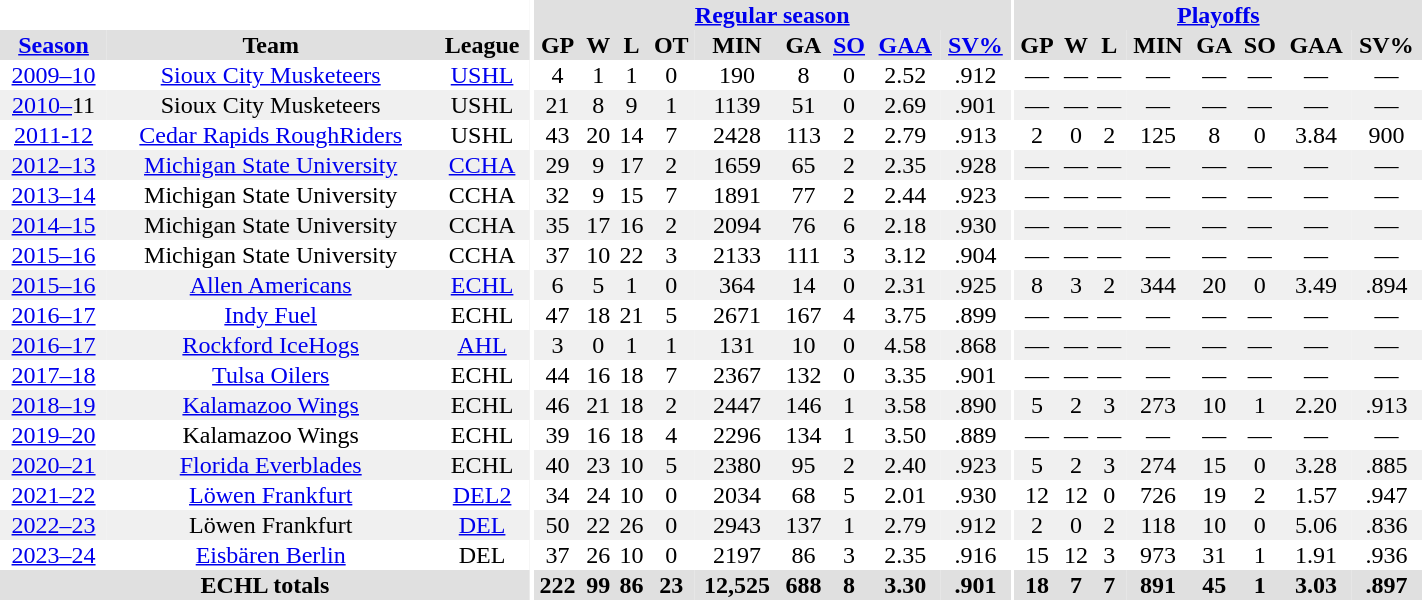<table border="0" cellpadding="1" cellspacing="0" style="text-align:center; width:75%">
<tr ALIGN="center" bgcolor="#e0e0e0">
<th align="center" colspan="3" bgcolor="#ffffff"></th>
<th rowspan="98" align="center" bgcolor="#ffffff"></th>
<th align="center" colspan="9" bgcolor="#e0e0e0"><a href='#'>Regular season</a></th>
<th rowspan="98" align="center" bgcolor="#ffffff"></th>
<th align="center" colspan="8" bgcolor="#e0e0e0"><a href='#'>Playoffs</a></th>
</tr>
<tr ALIGN="center" bgcolor="#e0e0e0">
<th><a href='#'>Season</a></th>
<th>Team</th>
<th>League</th>
<th>GP</th>
<th>W</th>
<th>L</th>
<th>OT</th>
<th>MIN</th>
<th>GA</th>
<th><a href='#'>SO</a></th>
<th><a href='#'>GAA</a></th>
<th><a href='#'>SV%</a></th>
<th>GP</th>
<th>W</th>
<th>L</th>
<th>MIN</th>
<th>GA</th>
<th>SO</th>
<th>GAA</th>
<th>SV%</th>
</tr>
<tr>
<td><a href='#'>2009–10</a></td>
<td><a href='#'>Sioux City Musketeers</a></td>
<td><a href='#'>USHL</a></td>
<td>4</td>
<td>1</td>
<td>1</td>
<td>0</td>
<td>190</td>
<td>8</td>
<td>0</td>
<td>2.52</td>
<td>.912</td>
<td>—</td>
<td>—</td>
<td>—</td>
<td>—</td>
<td>—</td>
<td>—</td>
<td>—</td>
<td>—</td>
</tr>
<tr bgcolor="f0f0f0">
<td><a href='#'>2010</a><a href='#'>–</a>11</td>
<td>Sioux City Musketeers</td>
<td>USHL</td>
<td>21</td>
<td>8</td>
<td>9</td>
<td>1</td>
<td>1139</td>
<td>51</td>
<td>0</td>
<td>2.69</td>
<td>.901</td>
<td>—</td>
<td>—</td>
<td>—</td>
<td>—</td>
<td>—</td>
<td>—</td>
<td>—</td>
<td>—</td>
</tr>
<tr>
<td><a href='#'>2011-12</a></td>
<td><a href='#'>Cedar Rapids RoughRiders</a></td>
<td>USHL</td>
<td>43</td>
<td>20</td>
<td>14</td>
<td>7</td>
<td>2428</td>
<td>113</td>
<td>2</td>
<td>2.79</td>
<td>.913</td>
<td>2</td>
<td>0</td>
<td>2</td>
<td>125</td>
<td>8</td>
<td>0</td>
<td>3.84</td>
<td>900</td>
</tr>
<tr bgcolor="f0f0f0">
<td><a href='#'>2012–13</a></td>
<td><a href='#'>Michigan State University</a></td>
<td><a href='#'>CCHA</a></td>
<td>29</td>
<td>9</td>
<td>17</td>
<td>2</td>
<td>1659</td>
<td>65</td>
<td>2</td>
<td>2.35</td>
<td>.928</td>
<td>—</td>
<td>—</td>
<td>—</td>
<td>—</td>
<td>—</td>
<td>—</td>
<td>—</td>
<td>—</td>
</tr>
<tr>
<td><a href='#'>2013–14</a></td>
<td>Michigan State University</td>
<td>CCHA</td>
<td>32</td>
<td>9</td>
<td>15</td>
<td>7</td>
<td>1891</td>
<td>77</td>
<td>2</td>
<td>2.44</td>
<td>.923</td>
<td>—</td>
<td>—</td>
<td>—</td>
<td>—</td>
<td>—</td>
<td>—</td>
<td>—</td>
<td>—</td>
</tr>
<tr bgcolor="f0f0f0">
<td><a href='#'>2014–15</a></td>
<td>Michigan State University</td>
<td>CCHA</td>
<td>35</td>
<td>17</td>
<td>16</td>
<td>2</td>
<td>2094</td>
<td>76</td>
<td>6</td>
<td>2.18</td>
<td>.930</td>
<td>—</td>
<td>—</td>
<td>—</td>
<td>—</td>
<td>—</td>
<td>—</td>
<td>—</td>
<td>—</td>
</tr>
<tr>
<td><a href='#'>2015–16</a></td>
<td>Michigan State University</td>
<td>CCHA</td>
<td>37</td>
<td>10</td>
<td>22</td>
<td>3</td>
<td>2133</td>
<td>111</td>
<td>3</td>
<td>3.12</td>
<td>.904</td>
<td>—</td>
<td>—</td>
<td>—</td>
<td>—</td>
<td>—</td>
<td>—</td>
<td>—</td>
<td>—</td>
</tr>
<tr bgcolor="f0f0f0">
<td><a href='#'>2015–16</a></td>
<td><a href='#'>Allen Americans</a></td>
<td><a href='#'>ECHL</a></td>
<td>6</td>
<td>5</td>
<td>1</td>
<td>0</td>
<td>364</td>
<td>14</td>
<td>0</td>
<td>2.31</td>
<td>.925</td>
<td>8</td>
<td>3</td>
<td>2</td>
<td>344</td>
<td>20</td>
<td>0</td>
<td>3.49</td>
<td>.894</td>
</tr>
<tr>
<td><a href='#'>2016–17</a></td>
<td><a href='#'>Indy Fuel</a></td>
<td>ECHL</td>
<td>47</td>
<td>18</td>
<td>21</td>
<td>5</td>
<td>2671</td>
<td>167</td>
<td>4</td>
<td>3.75</td>
<td>.899</td>
<td>—</td>
<td>—</td>
<td>—</td>
<td>—</td>
<td>—</td>
<td>—</td>
<td>—</td>
<td>—</td>
</tr>
<tr bgcolor="f0f0f0">
<td><a href='#'>2016–17</a></td>
<td><a href='#'>Rockford IceHogs</a></td>
<td><a href='#'>AHL</a></td>
<td>3</td>
<td>0</td>
<td>1</td>
<td>1</td>
<td>131</td>
<td>10</td>
<td>0</td>
<td>4.58</td>
<td>.868</td>
<td>—</td>
<td>—</td>
<td>—</td>
<td>—</td>
<td>—</td>
<td>—</td>
<td>—</td>
<td>—</td>
</tr>
<tr>
<td><a href='#'>2017–18</a></td>
<td><a href='#'>Tulsa Oilers</a></td>
<td>ECHL</td>
<td>44</td>
<td>16</td>
<td>18</td>
<td>7</td>
<td>2367</td>
<td>132</td>
<td>0</td>
<td>3.35</td>
<td>.901</td>
<td>—</td>
<td>—</td>
<td>—</td>
<td>—</td>
<td>—</td>
<td>—</td>
<td>—</td>
<td>—</td>
</tr>
<tr bgcolor="f0f0f0">
<td><a href='#'>2018–19</a></td>
<td><a href='#'>Kalamazoo Wings</a></td>
<td>ECHL</td>
<td>46</td>
<td>21</td>
<td>18</td>
<td>2</td>
<td>2447</td>
<td>146</td>
<td>1</td>
<td>3.58</td>
<td>.890</td>
<td>5</td>
<td>2</td>
<td>3</td>
<td>273</td>
<td>10</td>
<td>1</td>
<td>2.20</td>
<td>.913</td>
</tr>
<tr>
<td><a href='#'>2019–20</a></td>
<td>Kalamazoo Wings</td>
<td>ECHL</td>
<td>39</td>
<td>16</td>
<td>18</td>
<td>4</td>
<td>2296</td>
<td>134</td>
<td>1</td>
<td>3.50</td>
<td>.889</td>
<td>—</td>
<td>—</td>
<td>—</td>
<td>—</td>
<td>—</td>
<td>—</td>
<td>—</td>
<td>—</td>
</tr>
<tr bgcolor="f0f0f0">
<td><a href='#'>2020–21</a></td>
<td><a href='#'>Florida Everblades</a></td>
<td>ECHL</td>
<td>40</td>
<td>23</td>
<td>10</td>
<td>5</td>
<td>2380</td>
<td>95</td>
<td>2</td>
<td>2.40</td>
<td>.923</td>
<td>5</td>
<td>2</td>
<td>3</td>
<td>274</td>
<td>15</td>
<td>0</td>
<td>3.28</td>
<td>.885</td>
</tr>
<tr>
<td><a href='#'>2021–22</a></td>
<td><a href='#'>Löwen Frankfurt</a></td>
<td><a href='#'>DEL2</a></td>
<td>34</td>
<td>24</td>
<td>10</td>
<td>0</td>
<td>2034</td>
<td>68</td>
<td>5</td>
<td>2.01</td>
<td>.930</td>
<td>12</td>
<td>12</td>
<td>0</td>
<td>726</td>
<td>19</td>
<td>2</td>
<td>1.57</td>
<td>.947</td>
</tr>
<tr bgcolor="f0f0f0">
<td><a href='#'>2022–23</a></td>
<td>Löwen Frankfurt</td>
<td><a href='#'>DEL</a></td>
<td>50</td>
<td>22</td>
<td>26</td>
<td>0</td>
<td>2943</td>
<td>137</td>
<td>1</td>
<td>2.79</td>
<td>.912</td>
<td>2</td>
<td>0</td>
<td>2</td>
<td>118</td>
<td>10</td>
<td>0</td>
<td>5.06</td>
<td>.836</td>
</tr>
<tr>
<td><a href='#'>2023–24</a></td>
<td><a href='#'>Eisbären Berlin</a></td>
<td>DEL</td>
<td>37</td>
<td>26</td>
<td>10</td>
<td>0</td>
<td>2197</td>
<td>86</td>
<td>3</td>
<td>2.35</td>
<td>.916</td>
<td>15</td>
<td>12</td>
<td>3</td>
<td>973</td>
<td>31</td>
<td>1</td>
<td>1.91</td>
<td>.936</td>
</tr>
<tr bgcolor="e0e0e0">
<th colspan="3">ECHL totals</th>
<th>222</th>
<th>99</th>
<th>86</th>
<th>23</th>
<th>12,525</th>
<th>688</th>
<th>8</th>
<th>3.30</th>
<th>.901</th>
<th>18</th>
<th>7</th>
<th>7</th>
<th>891</th>
<th>45</th>
<th>1</th>
<th>3.03</th>
<th>.897</th>
</tr>
</table>
